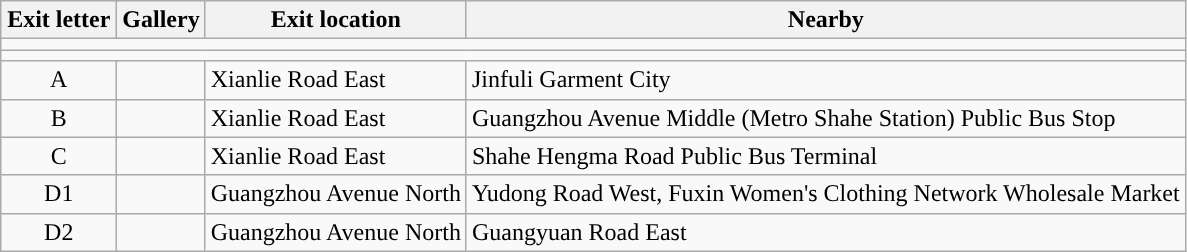<table class="wikitable">
<tr>
<th style="width:70px" colspan="3">Exit letter</th>
<th>Gallery</th>
<th>Exit location</th>
<th>Nearby</th>
</tr>
<tr style="background:#">
<td colspan = "6"></td>
</tr>
<tr style="background:#">
<td colspan = "6"></td>
</tr>
<tr>
<td align="center" colspan="3">A</td>
<td></td>
<td>Xianlie Road East</td>
<td>Jinfuli Garment City</td>
</tr>
<tr>
<td align="center" colspan="3">B</td>
<td></td>
<td>Xianlie Road East</td>
<td>Guangzhou Avenue Middle (Metro Shahe Station) Public Bus Stop</td>
</tr>
<tr>
<td align="center" colspan="3">C</td>
<td></td>
<td>Xianlie Road East</td>
<td>Shahe Hengma Road Public Bus Terminal</td>
</tr>
<tr>
<td align="center" colspan="3">D1</td>
<td></td>
<td>Guangzhou Avenue North</td>
<td>Yudong Road West, Fuxin Women's Clothing Network Wholesale Market</td>
</tr>
<tr>
<td align="center" colspan="3">D2</td>
<td></td>
<td>Guangzhou Avenue North</td>
<td>Guangyuan Road East</td>
</tr>
</table>
